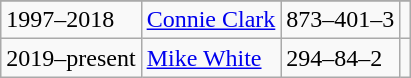<table class="wikitable">
<tr style="text-align:center;">
</tr>
<tr>
<td>1997–2018</td>
<td><a href='#'>Connie Clark</a></td>
<td>873–401–3</td>
<td></td>
</tr>
<tr>
<td>2019–present</td>
<td><a href='#'>Mike White</a></td>
<td>294–84–2</td>
<td></td>
</tr>
</table>
